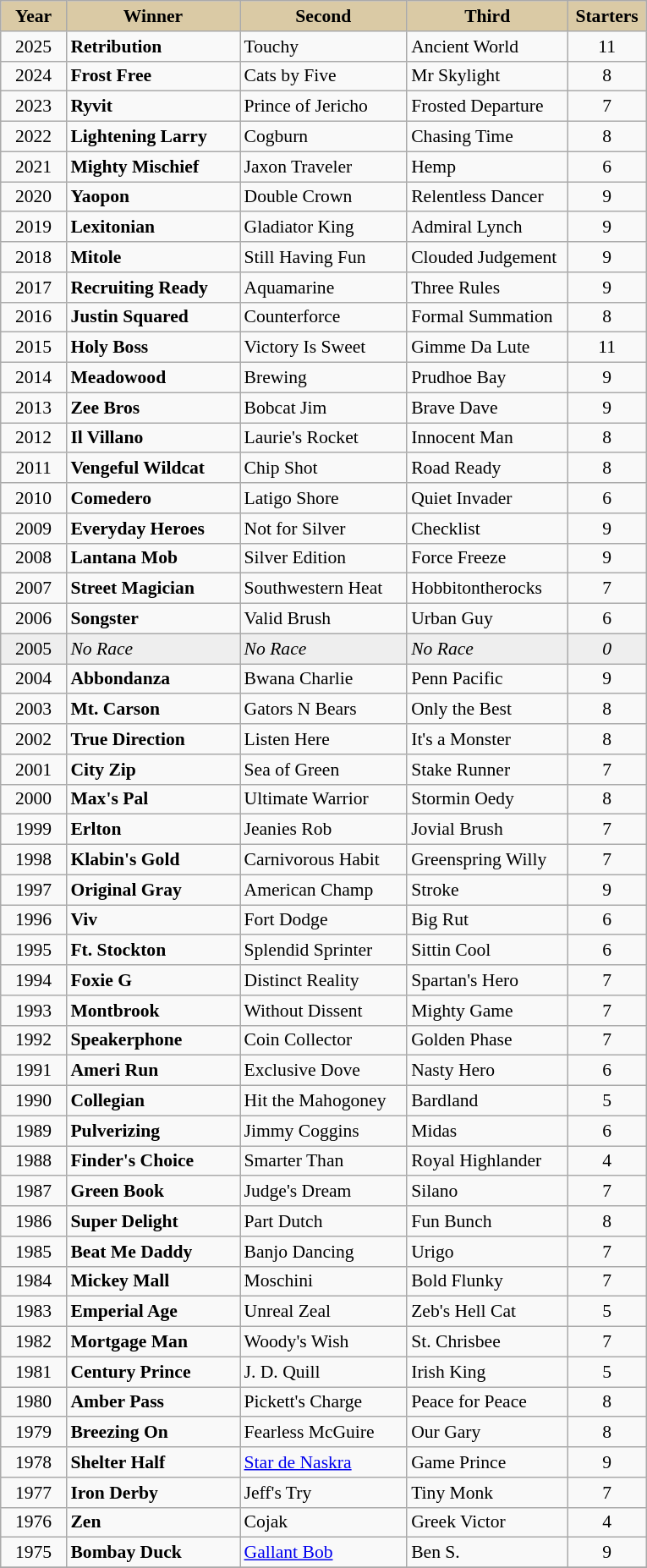<table class = "wikitable sortable" | border="1" cellpadding="0" style="border-collapse: collapse; font-size:90%">
<tr bgcolor="#DACAA5" align="center">
<td width="45px"><strong>Year</strong> <br></td>
<td width="130px"><strong>Winner</strong> <br></td>
<td width="125px"><strong>Second</strong> <br></td>
<td width="120px"><strong>Third</strong> <br></td>
<td width="55px"><strong>Starters</strong></td>
</tr>
<tr>
<td align="center">2025</td>
<td><strong>Retribution</strong></td>
<td>Touchy</td>
<td>Ancient World</td>
<td align="center">11</td>
</tr>
<tr>
<td align="center">2024</td>
<td><strong>Frost Free</strong></td>
<td>Cats by Five</td>
<td>Mr Skylight</td>
<td align="center">8</td>
</tr>
<tr>
<td align="center">2023</td>
<td><strong>Ryvit</strong></td>
<td>Prince of Jericho</td>
<td>Frosted Departure</td>
<td align="center">7</td>
</tr>
<tr>
<td align=center>2022</td>
<td><strong>Lightening Larry</strong></td>
<td>Cogburn</td>
<td>Chasing Time</td>
<td align=center>8</td>
</tr>
<tr>
<td align=center>2021</td>
<td><strong>Mighty Mischief</strong></td>
<td>Jaxon Traveler</td>
<td>Hemp</td>
<td align=center>6</td>
</tr>
<tr>
<td align=center>2020</td>
<td><strong>Yaopon</strong></td>
<td>Double Crown</td>
<td>Relentless Dancer</td>
<td align=center>9</td>
</tr>
<tr>
<td align=center>2019</td>
<td><strong>Lexitonian</strong></td>
<td>Gladiator King</td>
<td>Admiral Lynch</td>
<td align=center>9</td>
</tr>
<tr>
<td align=center>2018</td>
<td><strong>Mitole</strong></td>
<td>Still Having Fun</td>
<td>Clouded Judgement</td>
<td align=center>9</td>
</tr>
<tr>
<td align=center>2017</td>
<td><strong>Recruiting Ready</strong></td>
<td>Aquamarine</td>
<td>Three Rules</td>
<td align=center>9</td>
</tr>
<tr>
<td align=center>2016</td>
<td><strong>Justin Squared</strong></td>
<td>Counterforce</td>
<td>Formal Summation</td>
<td align=center>8</td>
</tr>
<tr>
<td align=center>2015</td>
<td><strong>Holy Boss</strong></td>
<td>Victory Is Sweet</td>
<td>Gimme Da Lute</td>
<td align=center>11</td>
</tr>
<tr>
<td align=center>2014</td>
<td><strong>Meadowood</strong></td>
<td>Brewing</td>
<td>Prudhoe Bay</td>
<td align=center>9</td>
</tr>
<tr>
<td align=center>2013</td>
<td><strong>Zee Bros</strong></td>
<td>Bobcat Jim</td>
<td>Brave Dave</td>
<td align=center>9</td>
</tr>
<tr>
<td align=center>2012</td>
<td><strong>Il Villano</strong></td>
<td>Laurie's Rocket</td>
<td>Innocent Man</td>
<td align=center>8</td>
</tr>
<tr>
<td align=center>2011</td>
<td><strong>Vengeful Wildcat</strong></td>
<td>Chip Shot</td>
<td>Road Ready</td>
<td align=center>8</td>
</tr>
<tr>
<td align=center>2010</td>
<td><strong>Comedero</strong></td>
<td>Latigo Shore</td>
<td>Quiet Invader</td>
<td align=center>6</td>
</tr>
<tr>
<td align=center>2009</td>
<td><strong>Everyday Heroes</strong></td>
<td>Not for Silver</td>
<td>Checklist</td>
<td align=center>9</td>
</tr>
<tr>
<td align=center>2008</td>
<td><strong>Lantana Mob</strong></td>
<td>Silver Edition</td>
<td>Force Freeze</td>
<td align=center>9</td>
</tr>
<tr>
<td align=center>2007</td>
<td><strong>Street Magician</strong></td>
<td>Southwestern Heat</td>
<td>Hobbitontherocks</td>
<td align=center>7</td>
</tr>
<tr>
<td align=center>2006</td>
<td><strong>Songster</strong></td>
<td>Valid Brush</td>
<td>Urban Guy</td>
<td align=center>6</td>
</tr>
<tr bgcolor="#eeeeee">
<td align=center>2005</td>
<td><em>No Race</em></td>
<td><em>No Race</em></td>
<td><em>No Race</em></td>
<td align=center><em>0</em></td>
</tr>
<tr>
<td align=center>2004</td>
<td><strong>Abbondanza</strong></td>
<td>Bwana Charlie</td>
<td>Penn Pacific</td>
<td align=center>9</td>
</tr>
<tr>
<td align=center>2003</td>
<td><strong>Mt. Carson</strong></td>
<td>Gators N Bears</td>
<td>Only the Best</td>
<td align=center>8</td>
</tr>
<tr>
<td align=center>2002</td>
<td><strong>True Direction</strong></td>
<td>Listen Here</td>
<td>It's a Monster</td>
<td align=center>8</td>
</tr>
<tr>
<td align=center>2001</td>
<td><strong>City Zip</strong></td>
<td>Sea of Green</td>
<td>Stake Runner</td>
<td align=center>7</td>
</tr>
<tr>
<td align=center>2000</td>
<td><strong>Max's Pal</strong></td>
<td>Ultimate Warrior</td>
<td>Stormin Oedy</td>
<td align=center>8</td>
</tr>
<tr>
<td align=center>1999</td>
<td><strong>Erlton</strong></td>
<td>Jeanies Rob</td>
<td>Jovial Brush</td>
<td align=center>7</td>
</tr>
<tr>
<td align=center>1998</td>
<td><strong>Klabin's Gold</strong></td>
<td>Carnivorous Habit</td>
<td>Greenspring Willy</td>
<td align=center>7</td>
</tr>
<tr>
<td align=center>1997</td>
<td><strong>Original Gray</strong></td>
<td>American Champ</td>
<td>Stroke</td>
<td align=center>9</td>
</tr>
<tr>
<td align=center>1996</td>
<td><strong>Viv</strong></td>
<td>Fort Dodge</td>
<td>Big Rut</td>
<td align=center>6</td>
</tr>
<tr>
<td align=center>1995</td>
<td><strong>Ft. Stockton</strong></td>
<td>Splendid Sprinter</td>
<td>Sittin Cool</td>
<td align=center>6</td>
</tr>
<tr>
<td align=center>1994</td>
<td><strong>Foxie G</strong></td>
<td>Distinct Reality</td>
<td>Spartan's Hero</td>
<td align=center>7</td>
</tr>
<tr>
<td align=center>1993</td>
<td><strong>Montbrook</strong></td>
<td>Without Dissent</td>
<td>Mighty Game</td>
<td align=center>7</td>
</tr>
<tr>
<td align=center>1992</td>
<td><strong>Speakerphone</strong></td>
<td>Coin Collector</td>
<td>Golden Phase</td>
<td align=center>7</td>
</tr>
<tr>
<td align=center>1991</td>
<td><strong>Ameri Run</strong></td>
<td>Exclusive Dove</td>
<td>Nasty Hero</td>
<td align=center>6</td>
</tr>
<tr>
<td align=center>1990</td>
<td><strong>Collegian</strong></td>
<td>Hit the Mahogoney</td>
<td>Bardland</td>
<td align=center>5</td>
</tr>
<tr>
<td align=center>1989</td>
<td><strong>Pulverizing</strong></td>
<td>Jimmy Coggins</td>
<td>Midas</td>
<td align=center>6</td>
</tr>
<tr>
<td align=center>1988</td>
<td><strong>Finder's Choice</strong></td>
<td>Smarter Than</td>
<td>Royal Highlander</td>
<td align=center>4</td>
</tr>
<tr>
<td align=center>1987</td>
<td><strong>Green Book</strong></td>
<td>Judge's Dream</td>
<td>Silano</td>
<td align=center>7</td>
</tr>
<tr>
<td align=center>1986</td>
<td><strong>Super Delight</strong></td>
<td>Part Dutch</td>
<td>Fun Bunch</td>
<td align=center>8</td>
</tr>
<tr>
<td align=center>1985</td>
<td><strong>Beat Me Daddy</strong></td>
<td>Banjo Dancing</td>
<td>Urigo</td>
<td align=center>7</td>
</tr>
<tr>
<td align=center>1984</td>
<td><strong>Mickey Mall</strong></td>
<td>Moschini</td>
<td>Bold Flunky</td>
<td align=center>7</td>
</tr>
<tr>
<td align=center>1983</td>
<td><strong>Emperial Age</strong></td>
<td>Unreal Zeal</td>
<td>Zeb's Hell Cat</td>
<td align=center>5</td>
</tr>
<tr>
<td align=center>1982</td>
<td><strong>Mortgage Man</strong></td>
<td>Woody's Wish</td>
<td>St. Chrisbee</td>
<td align=center>7</td>
</tr>
<tr>
<td align=center>1981</td>
<td><strong>Century Prince</strong></td>
<td>J. D. Quill</td>
<td>Irish King</td>
<td align=center>5</td>
</tr>
<tr>
<td align=center>1980</td>
<td><strong>Amber Pass</strong></td>
<td>Pickett's Charge</td>
<td>Peace for Peace</td>
<td align=center>8</td>
</tr>
<tr>
<td align=center>1979</td>
<td><strong>Breezing On</strong></td>
<td>Fearless McGuire</td>
<td>Our Gary</td>
<td align=center>8</td>
</tr>
<tr>
<td align=center>1978</td>
<td><strong>Shelter Half</strong></td>
<td><a href='#'>Star de Naskra</a></td>
<td>Game Prince</td>
<td align=center>9</td>
</tr>
<tr>
<td align=center>1977</td>
<td><strong>Iron Derby</strong></td>
<td>Jeff's Try</td>
<td>Tiny Monk</td>
<td align=center>7</td>
</tr>
<tr>
<td align=center>1976</td>
<td><strong>Zen</strong></td>
<td>Cojak</td>
<td>Greek Victor</td>
<td align=center>4</td>
</tr>
<tr>
<td align=center>1975</td>
<td><strong>Bombay Duck</strong></td>
<td><a href='#'>Gallant Bob</a></td>
<td>Ben S.</td>
<td align=center>9</td>
</tr>
<tr>
</tr>
</table>
